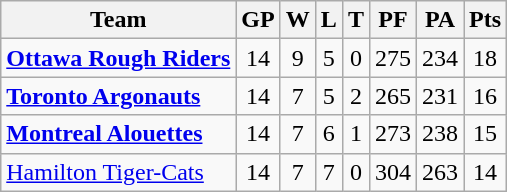<table class="wikitable">
<tr>
<th>Team</th>
<th>GP</th>
<th>W</th>
<th>L</th>
<th>T</th>
<th>PF</th>
<th>PA</th>
<th>Pts</th>
</tr>
<tr align="center">
<td align="left"><strong><a href='#'>Ottawa Rough Riders</a></strong></td>
<td>14</td>
<td>9</td>
<td>5</td>
<td>0</td>
<td>275</td>
<td>234</td>
<td>18</td>
</tr>
<tr align="center">
<td align="left"><strong><a href='#'>Toronto Argonauts</a></strong></td>
<td>14</td>
<td>7</td>
<td>5</td>
<td>2</td>
<td>265</td>
<td>231</td>
<td>16</td>
</tr>
<tr align="center">
<td align="left"><strong><a href='#'>Montreal Alouettes</a></strong></td>
<td>14</td>
<td>7</td>
<td>6</td>
<td>1</td>
<td>273</td>
<td>238</td>
<td>15</td>
</tr>
<tr align="center">
<td align="left"><a href='#'>Hamilton Tiger-Cats</a></td>
<td>14</td>
<td>7</td>
<td>7</td>
<td>0</td>
<td>304</td>
<td>263</td>
<td>14</td>
</tr>
</table>
